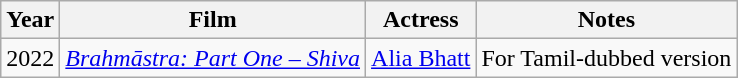<table class="wikitable">
<tr>
<th>Year</th>
<th>Film</th>
<th>Actress</th>
<th>Notes</th>
</tr>
<tr>
<td>2022</td>
<td><em><a href='#'>Brahmāstra: Part One – Shiva</a></em></td>
<td><a href='#'>Alia Bhatt</a></td>
<td>For Tamil-dubbed version</td>
</tr>
</table>
